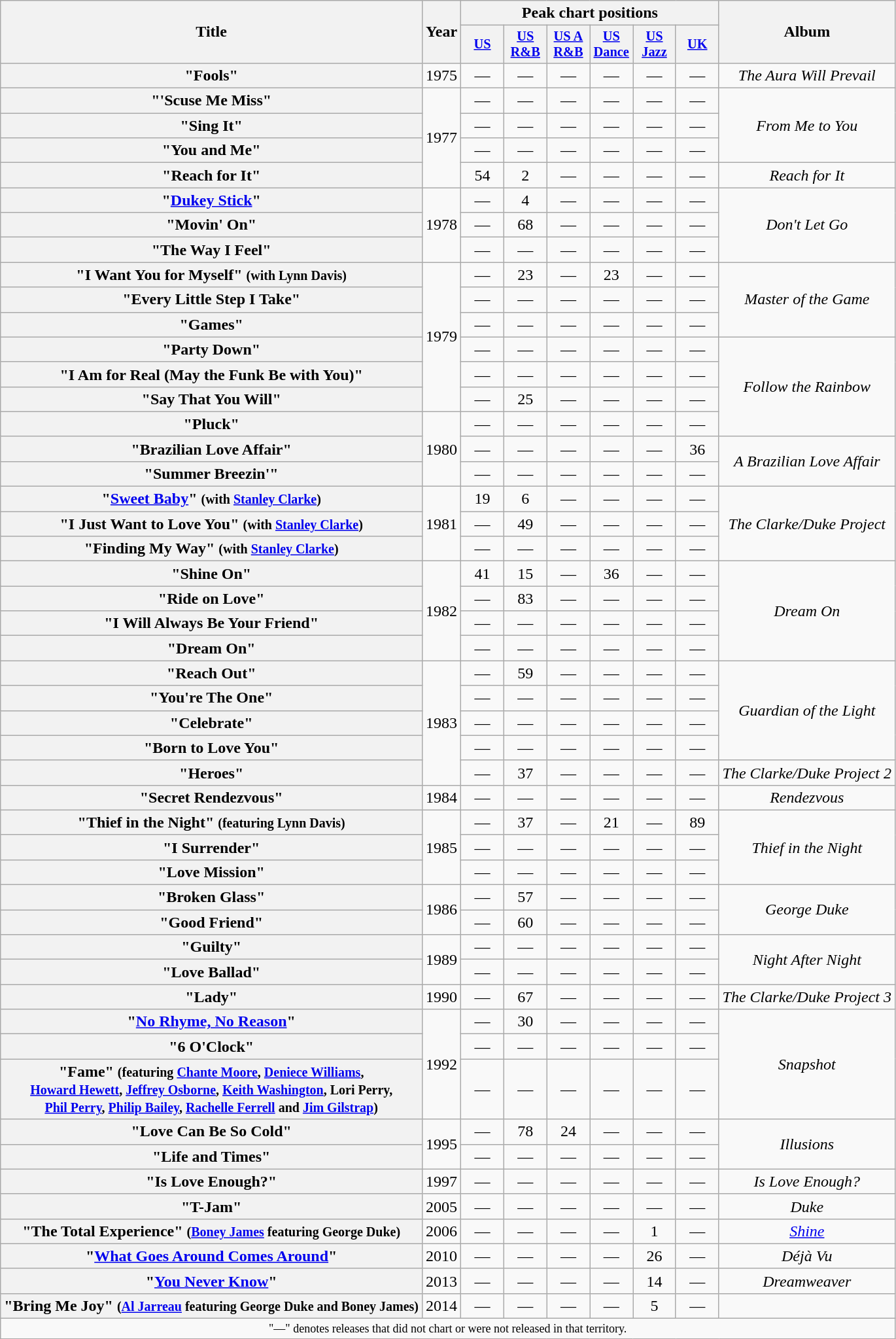<table class="wikitable plainrowheaders" style="text-align: center;" border="1">
<tr>
<th rowspan="2">Title</th>
<th rowspan="2">Year</th>
<th colspan="6">Peak chart positions</th>
<th rowspan="2">Album</th>
</tr>
<tr>
<th scope="col" style="width:2.75em;font-size:85%;"><a href='#'>US</a><br></th>
<th scope="col" style="width:2.75em;font-size:85%;"><a href='#'>US R&B</a><br></th>
<th scope="col" style="width:2.75em;font-size:85%;"><a href='#'>US A R&B</a><br></th>
<th scope="col" style="width:2.75em;font-size:85%;"><a href='#'>US Dance</a><br></th>
<th scope="col" style="width:2.75em;font-size:85%;"><a href='#'>US Jazz</a><br></th>
<th scope="col" style="width:2.75em;font-size:85%;"><a href='#'>UK</a><br></th>
</tr>
<tr>
<th scope="row">"Fools"</th>
<td rowspan="1">1975</td>
<td>—</td>
<td>—</td>
<td>—</td>
<td>—</td>
<td>—</td>
<td>—</td>
<td rowspan="1"><em>The Aura Will Prevail</em></td>
</tr>
<tr>
<th scope="row">"'Scuse Me Miss"</th>
<td rowspan="4">1977</td>
<td>—</td>
<td>—</td>
<td>—</td>
<td>—</td>
<td>—</td>
<td>—</td>
<td rowspan="3"><em>From Me to You</em></td>
</tr>
<tr>
<th scope="row">"Sing It"</th>
<td>—</td>
<td>—</td>
<td>—</td>
<td>—</td>
<td>—</td>
<td>—</td>
</tr>
<tr>
<th scope="row">"You and Me"</th>
<td>—</td>
<td>—</td>
<td>—</td>
<td>—</td>
<td>—</td>
<td>—</td>
</tr>
<tr>
<th scope="row">"Reach for It" </th>
<td>54</td>
<td>2</td>
<td>—</td>
<td>—</td>
<td>—</td>
<td>—</td>
<td rowspan="1"><em>Reach for It</em></td>
</tr>
<tr>
<th scope="row">"<a href='#'>Dukey Stick</a>"</th>
<td rowspan="3">1978</td>
<td>—</td>
<td>4</td>
<td>—</td>
<td>—</td>
<td>—</td>
<td>—</td>
<td rowspan="3"><em>Don't Let Go</em></td>
</tr>
<tr>
<th scope="row">"Movin' On"</th>
<td>—</td>
<td>68</td>
<td>—</td>
<td>—</td>
<td>—</td>
<td>—</td>
</tr>
<tr>
<th scope="row">"The Way I Feel"</th>
<td>—</td>
<td>—</td>
<td>—</td>
<td>—</td>
<td>—</td>
<td>—</td>
</tr>
<tr>
<th scope="row">"I Want You for Myself" <small>(with Lynn Davis)</small></th>
<td rowspan="6">1979</td>
<td>—</td>
<td>23</td>
<td>—</td>
<td>23</td>
<td>—</td>
<td>—</td>
<td rowspan="3"><em>Master of the Game</em></td>
</tr>
<tr>
<th scope="row">"Every Little Step I Take"</th>
<td>—</td>
<td>—</td>
<td>—</td>
<td>—</td>
<td>—</td>
<td>—</td>
</tr>
<tr>
<th scope="row">"Games"</th>
<td>—</td>
<td>—</td>
<td>—</td>
<td>—</td>
<td>—</td>
<td>—</td>
</tr>
<tr>
<th scope="row">"Party Down"</th>
<td>—</td>
<td>—</td>
<td>—</td>
<td>—</td>
<td>—</td>
<td>—</td>
<td rowspan="4"><em>Follow the Rainbow</em></td>
</tr>
<tr>
<th scope="row">"I Am for Real (May the Funk Be with You)"</th>
<td>—</td>
<td>—</td>
<td>—</td>
<td>—</td>
<td>—</td>
<td>—</td>
</tr>
<tr>
<th scope="row">"Say That You Will"</th>
<td>—</td>
<td>25</td>
<td>—</td>
<td>—</td>
<td>—</td>
<td>—</td>
</tr>
<tr>
<th scope="row">"Pluck"</th>
<td rowspan="3">1980</td>
<td>—</td>
<td>—</td>
<td>—</td>
<td>—</td>
<td>—</td>
<td>—</td>
</tr>
<tr>
<th scope="row">"Brazilian Love Affair"</th>
<td>—</td>
<td>—</td>
<td>—</td>
<td>—</td>
<td>—</td>
<td>36</td>
<td rowspan="2"><em>A Brazilian Love Affair</em></td>
</tr>
<tr>
<th scope="row">"Summer Breezin'"</th>
<td>—</td>
<td>—</td>
<td>—</td>
<td>—</td>
<td>—</td>
<td>—</td>
</tr>
<tr>
<th scope="row">"<a href='#'>Sweet Baby</a>" <small>(with <a href='#'>Stanley Clarke</a>)</small></th>
<td rowspan="3">1981</td>
<td>19</td>
<td>6</td>
<td>—</td>
<td>—</td>
<td>—</td>
<td>—</td>
<td rowspan="3"><em>The Clarke/Duke Project</em></td>
</tr>
<tr>
<th scope="row">"I Just Want to Love You" <small>(with <a href='#'>Stanley Clarke</a>)</small></th>
<td>—</td>
<td>49</td>
<td>—</td>
<td>—</td>
<td>—</td>
<td>—</td>
</tr>
<tr>
<th scope="row">"Finding My Way" <small>(with <a href='#'>Stanley Clarke</a>)</small></th>
<td>—</td>
<td>—</td>
<td>—</td>
<td>—</td>
<td>—</td>
<td>—</td>
</tr>
<tr>
<th scope="row">"Shine On"</th>
<td rowspan="4">1982</td>
<td>41</td>
<td>15</td>
<td>—</td>
<td>36</td>
<td>—</td>
<td>—</td>
<td rowspan="4"><em>Dream On</em></td>
</tr>
<tr>
<th scope="row">"Ride on Love"</th>
<td>—</td>
<td>83</td>
<td>—</td>
<td>—</td>
<td>—</td>
<td>—</td>
</tr>
<tr>
<th scope="row">"I Will Always Be Your Friend"</th>
<td>—</td>
<td>—</td>
<td>—</td>
<td>—</td>
<td>—</td>
<td>—</td>
</tr>
<tr>
<th scope="row">"Dream On"</th>
<td>—</td>
<td>—</td>
<td>—</td>
<td>—</td>
<td>—</td>
<td>—</td>
</tr>
<tr>
<th scope="row">"Reach Out"</th>
<td rowspan="5">1983</td>
<td>—</td>
<td>59</td>
<td>—</td>
<td>—</td>
<td>—</td>
<td>—</td>
<td rowspan="4"><em>Guardian of the Light</em></td>
</tr>
<tr>
<th scope="row">"You're The One"</th>
<td>—</td>
<td>—</td>
<td>—</td>
<td>—</td>
<td>—</td>
<td>—</td>
</tr>
<tr>
<th scope="row">"Celebrate"</th>
<td>—</td>
<td>—</td>
<td>—</td>
<td>—</td>
<td>—</td>
<td>—</td>
</tr>
<tr>
<th scope="row">"Born to Love You"</th>
<td>—</td>
<td>—</td>
<td>—</td>
<td>—</td>
<td>—</td>
<td>—</td>
</tr>
<tr>
<th scope="row">"Heroes"</th>
<td>—</td>
<td>37</td>
<td>—</td>
<td>—</td>
<td>—</td>
<td>—</td>
<td rowspan="1"><em>The Clarke/Duke Project 2</em></td>
</tr>
<tr>
<th scope="row">"Secret Rendezvous"</th>
<td rowspan="1">1984</td>
<td>—</td>
<td>—</td>
<td>—</td>
<td>—</td>
<td>—</td>
<td>—</td>
<td rowspan="1"><em>Rendezvous</em></td>
</tr>
<tr>
<th scope="row">"Thief in the Night" <small>(featuring Lynn Davis)</small></th>
<td rowspan="3">1985</td>
<td>—</td>
<td>37</td>
<td>—</td>
<td>21</td>
<td>—</td>
<td>89</td>
<td rowspan="3"><em>Thief in the Night</em></td>
</tr>
<tr>
<th scope="row">"I Surrender"</th>
<td>—</td>
<td>—</td>
<td>—</td>
<td>—</td>
<td>—</td>
<td>—</td>
</tr>
<tr>
<th scope="row">"Love Mission"</th>
<td>—</td>
<td>—</td>
<td>—</td>
<td>—</td>
<td>—</td>
<td>—</td>
</tr>
<tr>
<th scope="row">"Broken Glass"</th>
<td rowspan="2">1986</td>
<td>—</td>
<td>57</td>
<td>—</td>
<td>—</td>
<td>—</td>
<td>—</td>
<td rowspan="2"><em>George Duke</em></td>
</tr>
<tr>
<th scope="row">"Good Friend"</th>
<td>—</td>
<td>60</td>
<td>—</td>
<td>—</td>
<td>—</td>
<td>—</td>
</tr>
<tr>
<th scope="row">"Guilty"</th>
<td rowspan="2">1989</td>
<td>—</td>
<td>—</td>
<td>—</td>
<td>—</td>
<td>—</td>
<td>—</td>
<td rowspan="2"><em>Night After Night</em></td>
</tr>
<tr>
<th scope="row">"Love Ballad"</th>
<td>—</td>
<td>—</td>
<td>—</td>
<td>—</td>
<td>—</td>
<td>—</td>
</tr>
<tr>
<th scope="row">"Lady"</th>
<td rowspan="1">1990</td>
<td>—</td>
<td>67</td>
<td>—</td>
<td>—</td>
<td>—</td>
<td>—</td>
<td rowspan="1"><em>The Clarke/Duke Project 3</em></td>
</tr>
<tr>
<th scope="row">"<a href='#'>No Rhyme, No Reason</a>"</th>
<td rowspan="3">1992</td>
<td>—</td>
<td>30</td>
<td>—</td>
<td>—</td>
<td>—</td>
<td>—</td>
<td rowspan="3"><em>Snapshot</em></td>
</tr>
<tr>
<th scope="row">"6 O'Clock"</th>
<td>—</td>
<td>—</td>
<td>—</td>
<td>—</td>
<td>—</td>
<td>—</td>
</tr>
<tr>
<th scope="row">"Fame" <small>(featuring <a href='#'>Chante Moore</a>, <a href='#'>Deniece Williams</a>, <br><a href='#'>Howard Hewett</a>, <a href='#'>Jeffrey Osborne</a>, <a href='#'>Keith Washington</a>, Lori Perry, <br><a href='#'>Phil Perry</a>, <a href='#'>Philip Bailey</a>, <a href='#'>Rachelle Ferrell</a> and <a href='#'>Jim Gilstrap</a>)</small></th>
<td>—</td>
<td>—</td>
<td>—</td>
<td>—</td>
<td>—</td>
<td>—</td>
</tr>
<tr>
<th scope="row">"Love Can Be So Cold"</th>
<td rowspan="2">1995</td>
<td>—</td>
<td>78</td>
<td>24</td>
<td>—</td>
<td>—</td>
<td>—</td>
<td rowspan="2"><em>Illusions</em></td>
</tr>
<tr>
<th scope="row">"Life and Times"</th>
<td>—</td>
<td>—</td>
<td>—</td>
<td>—</td>
<td>—</td>
<td>—</td>
</tr>
<tr>
<th scope="row">"Is Love Enough?"</th>
<td rowspan="1">1997</td>
<td>—</td>
<td>—</td>
<td>—</td>
<td>—</td>
<td>—</td>
<td>—</td>
<td rowspan="1"><em>Is Love Enough?</em></td>
</tr>
<tr>
<th scope="row">"T-Jam"</th>
<td rowspan="1">2005</td>
<td>—</td>
<td>—</td>
<td>—</td>
<td>—</td>
<td>—</td>
<td>—</td>
<td rowspan="1"><em>Duke</em></td>
</tr>
<tr>
<th scope="row">"The Total Experience" <small>(<a href='#'>Boney James</a> featuring George Duke)</small></th>
<td rowspan="1">2006</td>
<td>—</td>
<td>—</td>
<td>—</td>
<td>—</td>
<td>1</td>
<td>—</td>
<td rowspan="1"><em><a href='#'>Shine</a></em></td>
</tr>
<tr>
<th scope="row">"<a href='#'>What Goes Around Comes Around</a>"</th>
<td rowspan="1">2010</td>
<td>—</td>
<td>—</td>
<td>—</td>
<td>—</td>
<td>26</td>
<td>—</td>
<td rowspan="1"><em>Déjà Vu</em></td>
</tr>
<tr>
<th scope="row">"<a href='#'>You Never Know</a>"</th>
<td rowspan="1">2013</td>
<td>—</td>
<td>—</td>
<td>—</td>
<td>—</td>
<td>14</td>
<td>—</td>
<td rowspan="1"><em>Dreamweaver</em></td>
</tr>
<tr>
<th scope="row">"Bring Me Joy" <small>(<a href='#'>Al Jarreau</a> featuring George Duke and Boney James)</small></th>
<td rowspan="1">2014</td>
<td>—</td>
<td>—</td>
<td>—</td>
<td>—</td>
<td>5</td>
<td>—</td>
<td></td>
</tr>
<tr>
<td colspan="9" style="text-align:center; font-size:9pt;">"—" denotes releases that did not chart or were not released in that territory.</td>
</tr>
</table>
